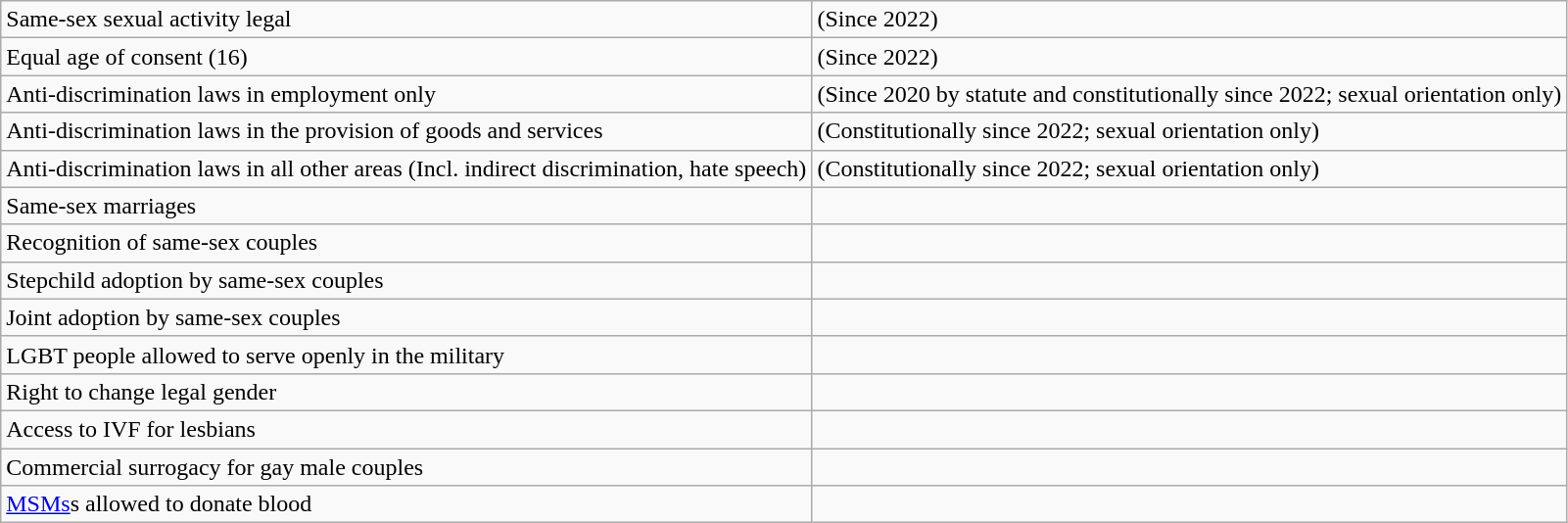<table class="wikitable">
<tr>
<td>Same-sex sexual activity legal</td>
<td> (Since 2022)</td>
</tr>
<tr>
<td>Equal age of consent (16)</td>
<td> (Since 2022)</td>
</tr>
<tr>
<td>Anti-discrimination laws in employment only</td>
<td> (Since 2020 by statute and constitutionally since 2022; sexual orientation only)</td>
</tr>
<tr>
<td>Anti-discrimination laws in the provision of goods and services</td>
<td> (Constitutionally since 2022; sexual orientation only)</td>
</tr>
<tr>
<td>Anti-discrimination laws in all other areas (Incl. indirect discrimination, hate speech)</td>
<td> (Constitutionally since 2022; sexual orientation only)</td>
</tr>
<tr>
<td>Same-sex marriages</td>
<td></td>
</tr>
<tr>
<td>Recognition of same-sex couples</td>
<td></td>
</tr>
<tr>
<td>Stepchild adoption by same-sex couples</td>
<td></td>
</tr>
<tr>
<td>Joint adoption by same-sex couples</td>
<td></td>
</tr>
<tr>
<td>LGBT people allowed to serve openly in the military</td>
<td></td>
</tr>
<tr>
<td>Right to change legal gender</td>
<td></td>
</tr>
<tr>
<td>Access to IVF for lesbians</td>
<td></td>
</tr>
<tr>
<td>Commercial surrogacy for gay male couples</td>
<td></td>
</tr>
<tr>
<td><a href='#'>MSMs</a>s allowed to donate blood</td>
<td></td>
</tr>
</table>
